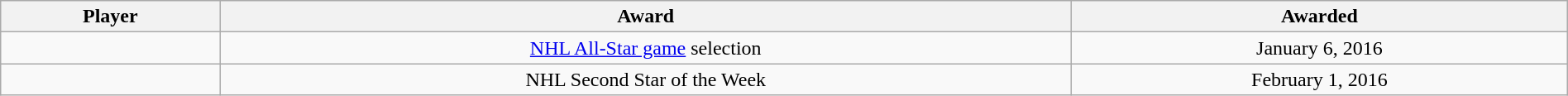<table class="wikitable sortable" style="width:100%;">
<tr align=center>
<th>Player</th>
<th>Award</th>
<th data-sort-type="date">Awarded</th>
</tr>
<tr align=center>
<td></td>
<td><a href='#'>NHL All-Star game</a> selection</td>
<td>January 6, 2016</td>
</tr>
<tr align=center>
<td></td>
<td>NHL Second Star of the Week</td>
<td>February 1, 2016</td>
</tr>
</table>
